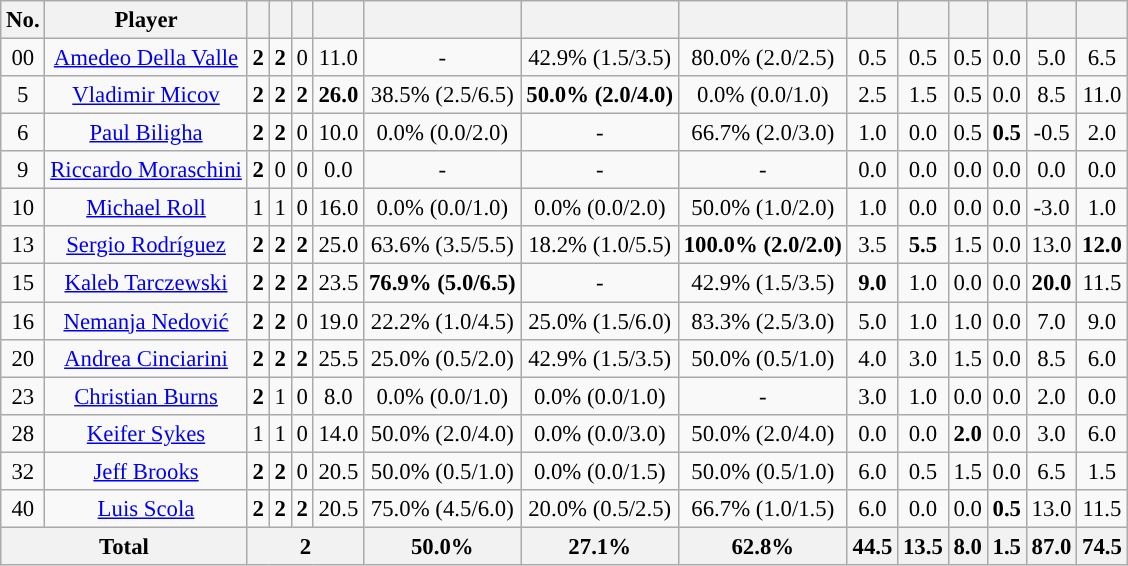<table class="wikitable sortable" style="text-align:center; font-size:95%">
<tr>
<th>No.</th>
<th>Player</th>
<th></th>
<th></th>
<th></th>
<th></th>
<th></th>
<th></th>
<th></th>
<th></th>
<th></th>
<th></th>
<th></th>
<th></th>
<th></th>
</tr>
<tr>
<td>00</td>
<td><a href='#'>Amedeo Della Valle</a></td>
<td><strong>2</strong></td>
<td><strong>2</strong></td>
<td>0</td>
<td>11.0</td>
<td>-</td>
<td>42.9% (1.5/3.5)</td>
<td>80.0% (2.0/2.5)</td>
<td>0.5</td>
<td>0.5</td>
<td>0.5</td>
<td>0.0</td>
<td>5.0</td>
<td>6.5</td>
</tr>
<tr>
<td>5</td>
<td><a href='#'>Vladimir Micov</a></td>
<td><strong>2</strong></td>
<td><strong>2</strong></td>
<td><strong>2</strong></td>
<td><strong>26.0</strong></td>
<td>38.5% (2.5/6.5)</td>
<td><strong>50.0% (2.0/4.0)</strong></td>
<td>0.0% (0.0/1.0)</td>
<td>2.5</td>
<td>1.5</td>
<td>0.5</td>
<td>0.0</td>
<td>8.5</td>
<td>11.0</td>
</tr>
<tr>
<td>6</td>
<td><a href='#'>Paul Biligha</a></td>
<td><strong>2</strong></td>
<td><strong>2</strong></td>
<td>0</td>
<td>10.0</td>
<td>0.0% (0.0/2.0)</td>
<td>-</td>
<td>66.7% (2.0/3.0)</td>
<td>1.0</td>
<td>0.0</td>
<td>0.5</td>
<td><strong>0.5</strong></td>
<td>-0.5</td>
<td>2.0</td>
</tr>
<tr>
<td>9</td>
<td><a href='#'>Riccardo Moraschini</a></td>
<td><strong>2</strong></td>
<td>0</td>
<td>0</td>
<td>0.0</td>
<td>-</td>
<td>-</td>
<td>-</td>
<td>0.0</td>
<td>0.0</td>
<td>0.0</td>
<td>0.0</td>
<td>0.0</td>
<td>0.0</td>
</tr>
<tr>
<td>10</td>
<td><a href='#'>Michael Roll</a></td>
<td>1</td>
<td>1</td>
<td>0</td>
<td>16.0</td>
<td>0.0% (0.0/1.0)</td>
<td>0.0% (0.0/2.0)</td>
<td>50.0% (1.0/2.0)</td>
<td>1.0</td>
<td>0.0</td>
<td>0.0</td>
<td>0.0</td>
<td>-3.0</td>
<td>1.0</td>
</tr>
<tr>
<td>13</td>
<td><a href='#'>Sergio Rodríguez</a></td>
<td><strong>2</strong></td>
<td><strong>2</strong></td>
<td><strong>2</strong></td>
<td>25.0</td>
<td>63.6% (3.5/5.5)</td>
<td>18.2% (1.0/5.5)</td>
<td><strong>100.0% (2.0/2.0)</strong></td>
<td>3.5</td>
<td><strong>5.5</strong></td>
<td>1.5</td>
<td>0.0</td>
<td>13.0</td>
<td><strong>12.0</strong></td>
</tr>
<tr>
<td>15</td>
<td><a href='#'>Kaleb Tarczewski</a></td>
<td><strong>2</strong></td>
<td><strong>2</strong></td>
<td><strong>2</strong></td>
<td>23.5</td>
<td><strong>76.9% (5.0/6.5)</strong></td>
<td>-</td>
<td>42.9% (1.5/3.5)</td>
<td><strong>9.0</strong></td>
<td>1.0</td>
<td>0.0</td>
<td>0.0</td>
<td><strong>20.0</strong></td>
<td>11.5</td>
</tr>
<tr>
<td>16</td>
<td><a href='#'>Nemanja Nedović</a></td>
<td><strong>2</strong></td>
<td><strong>2</strong></td>
<td>0</td>
<td>19.0</td>
<td>22.2% (1.0/4.5)</td>
<td>25.0% (1.5/6.0)</td>
<td>83.3% (2.5/3.0)</td>
<td>5.0</td>
<td>1.0</td>
<td>1.0</td>
<td>0.0</td>
<td>7.0</td>
<td>9.0</td>
</tr>
<tr>
<td>20</td>
<td><a href='#'>Andrea Cinciarini</a></td>
<td><strong>2</strong></td>
<td><strong>2</strong></td>
<td><strong>2</strong></td>
<td>25.5</td>
<td>25.0% (0.5/2.0)</td>
<td>42.9% (1.5/3.5)</td>
<td>50.0% (0.5/1.0)</td>
<td>4.0</td>
<td>3.0</td>
<td>1.5</td>
<td>0.0</td>
<td>8.5</td>
<td>6.0</td>
</tr>
<tr>
<td>23</td>
<td><a href='#'>Christian Burns</a></td>
<td><strong>2</strong></td>
<td>1</td>
<td>0</td>
<td>8.0</td>
<td>0.0% (0.0/1.0)</td>
<td>0.0% (0.0/1.0)</td>
<td>-</td>
<td>3.0</td>
<td>1.0</td>
<td>0.0</td>
<td>0.0</td>
<td>2.0</td>
<td>0.0</td>
</tr>
<tr>
<td>28</td>
<td><a href='#'>Keifer Sykes</a></td>
<td>1</td>
<td>1</td>
<td>0</td>
<td>14.0</td>
<td>50.0% (2.0/4.0)</td>
<td>0.0% (0.0/3.0)</td>
<td>50.0% (2.0/4.0)</td>
<td>0.0</td>
<td>0.0</td>
<td><strong>2.0</strong></td>
<td>0.0</td>
<td>3.0</td>
<td>6.0</td>
</tr>
<tr>
<td>32</td>
<td><a href='#'>Jeff Brooks</a></td>
<td><strong>2</strong></td>
<td><strong>2</strong></td>
<td>0</td>
<td>20.5</td>
<td>50.0% (0.5/1.0)</td>
<td>0.0% (0.0/1.5)</td>
<td>50.0% (0.5/1.0)</td>
<td>6.0</td>
<td>0.5</td>
<td>1.5</td>
<td>0.0</td>
<td>6.5</td>
<td>1.5</td>
</tr>
<tr>
<td>40</td>
<td><a href='#'>Luis Scola</a></td>
<td><strong>2</strong></td>
<td><strong>2</strong></td>
<td><strong>2</strong></td>
<td>20.5</td>
<td>75.0% (4.5/6.0)</td>
<td>20.0% (0.5/2.5)</td>
<td>66.7% (1.0/1.5)</td>
<td>6.0</td>
<td>0.0</td>
<td>0.0</td>
<td><strong>0.5</strong></td>
<td>13.0</td>
<td>11.5</td>
</tr>
<tr class="sortbottom">
<th colspan=2>Total</th>
<th colspan=4>2</th>
<th>50.0%</th>
<th>27.1%</th>
<th>62.8%</th>
<th>44.5</th>
<th>13.5</th>
<th>8.0</th>
<th>1.5</th>
<th>87.0</th>
<th>74.5</th>
</tr>
</table>
